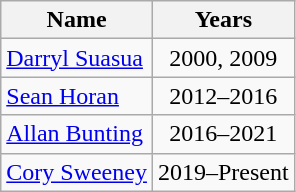<table class="sortable wikitable" style="text-align: center;">
<tr>
<th>Name</th>
<th>Years</th>
</tr>
<tr>
<td align="left"><a href='#'>Darryl Suasua</a></td>
<td>2000, 2009</td>
</tr>
<tr>
<td align="left"><a href='#'>Sean Horan</a></td>
<td>2012–2016</td>
</tr>
<tr>
<td align="left"><a href='#'>Allan Bunting</a> </td>
<td>2016–2021</td>
</tr>
<tr>
<td align="left"><a href='#'>Cory Sweeney</a></td>
<td>2019–Present</td>
</tr>
</table>
